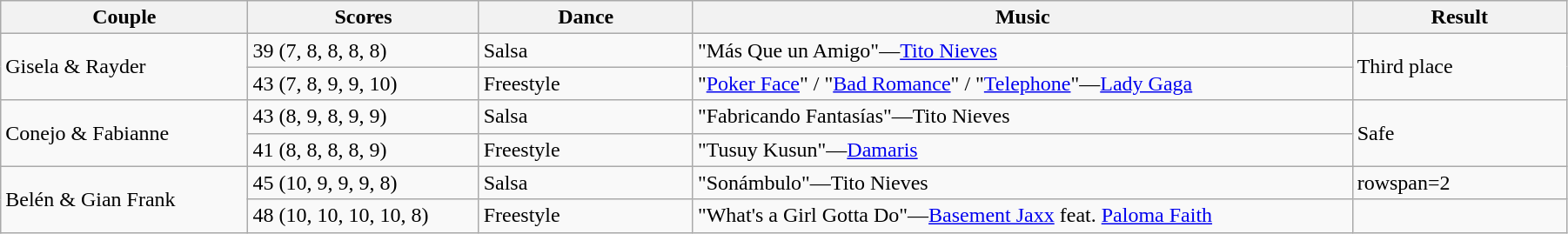<table class="wikitable sortable" style="width:95%; white-space:nowrap;">
<tr>
<th style="width:15%;">Couple</th>
<th style="width:14%;">Scores</th>
<th style="width:13%;">Dance</th>
<th style="width:40%;">Music</th>
<th style="width:13%;">Result</th>
</tr>
<tr>
<td rowspan=2>Gisela & Rayder</td>
<td>39 (7, 8, 8, 8, 8)</td>
<td>Salsa</td>
<td>"Más Que un Amigo"—<a href='#'>Tito Nieves</a></td>
<td rowspan=2>Third place</td>
</tr>
<tr>
<td>43 (7, 8, 9, 9, 10)</td>
<td>Freestyle</td>
<td>"<a href='#'>Poker Face</a>" / "<a href='#'>Bad Romance</a>" / "<a href='#'>Telephone</a>"—<a href='#'>Lady Gaga</a></td>
</tr>
<tr>
<td rowspan=2>Conejo & Fabianne</td>
<td>43 (8, 9, 8, 9, 9)</td>
<td>Salsa</td>
<td>"Fabricando Fantasías"—Tito Nieves</td>
<td rowspan=2>Safe</td>
</tr>
<tr>
<td>41 (8, 8, 8, 8, 9)</td>
<td>Freestyle</td>
<td>"Tusuy Kusun"—<a href='#'>Damaris</a></td>
</tr>
<tr>
<td rowspan=2>Belén & Gian Frank</td>
<td>45 (10, 9, 9, 9, 8)</td>
<td>Salsa</td>
<td>"Sonámbulo"—Tito Nieves</td>
<td>rowspan=2 </td>
</tr>
<tr>
<td>48 (10, 10, 10, 10, 8)</td>
<td>Freestyle</td>
<td>"What's a Girl Gotta Do"—<a href='#'>Basement Jaxx</a> feat. <a href='#'>Paloma Faith</a></td>
</tr>
</table>
